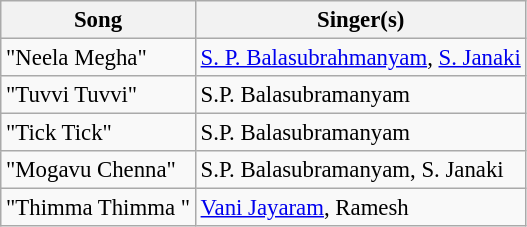<table class="wikitable" style="font-size:95%;">
<tr>
<th>Song</th>
<th>Singer(s)</th>
</tr>
<tr>
<td>"Neela Megha"</td>
<td><a href='#'>S. P. Balasubrahmanyam</a>, <a href='#'>S. Janaki</a></td>
</tr>
<tr>
<td>"Tuvvi Tuvvi"</td>
<td>S.P. Balasubramanyam</td>
</tr>
<tr>
<td>"Tick Tick"</td>
<td>S.P. Balasubramanyam</td>
</tr>
<tr>
<td>"Mogavu Chenna"</td>
<td>S.P. Balasubramanyam, S. Janaki</td>
</tr>
<tr>
<td>"Thimma Thimma "</td>
<td><a href='#'>Vani Jayaram</a>, Ramesh</td>
</tr>
</table>
